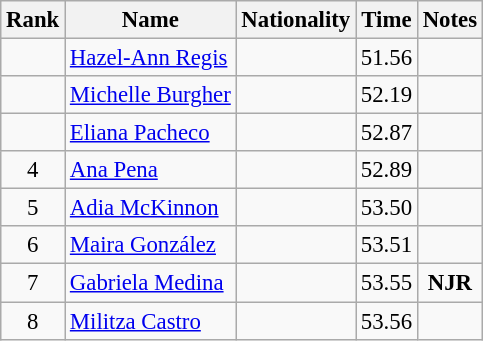<table class="wikitable sortable" style="text-align:center;font-size:95%">
<tr>
<th>Rank</th>
<th>Name</th>
<th>Nationality</th>
<th>Time</th>
<th>Notes</th>
</tr>
<tr>
<td></td>
<td align=left><a href='#'>Hazel-Ann Regis</a></td>
<td align=left></td>
<td>51.56</td>
<td></td>
</tr>
<tr>
<td></td>
<td align=left><a href='#'>Michelle Burgher</a></td>
<td align=left></td>
<td>52.19</td>
<td></td>
</tr>
<tr>
<td></td>
<td align=left><a href='#'>Eliana Pacheco</a></td>
<td align=left></td>
<td>52.87</td>
<td></td>
</tr>
<tr>
<td>4</td>
<td align=left><a href='#'>Ana Pena</a></td>
<td align=left></td>
<td>52.89</td>
<td></td>
</tr>
<tr>
<td>5</td>
<td align=left><a href='#'>Adia McKinnon</a></td>
<td align=left></td>
<td>53.50</td>
<td></td>
</tr>
<tr>
<td>6</td>
<td align=left><a href='#'>Maira González</a></td>
<td align=left></td>
<td>53.51</td>
<td></td>
</tr>
<tr>
<td>7</td>
<td align=left><a href='#'>Gabriela Medina</a></td>
<td align=left></td>
<td>53.55</td>
<td><strong>NJR</strong></td>
</tr>
<tr>
<td>8</td>
<td align=left><a href='#'>Militza Castro</a></td>
<td align=left></td>
<td>53.56</td>
<td></td>
</tr>
</table>
